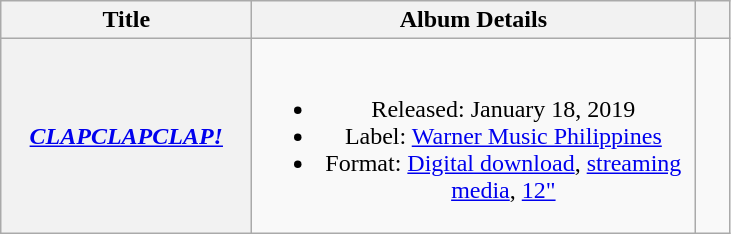<table class="wikitable plainrowheaders" style="text-align:center;">
<tr>
<th scope="col" style="width:10em;">Title</th>
<th scope="col" style="width:18em;">Album Details</th>
<th scope="col" class="unsortable" style="width:1em;"></th>
</tr>
<tr>
<th scope="row"><em><a href='#'>CLAPCLAPCLAP!</a></em></th>
<td><br><ul><li>Released: January 18, 2019 <span></span></li><li>Label: <a href='#'>Warner Music Philippines</a></li><li>Format: <a href='#'>Digital download</a>, <a href='#'>streaming media</a>, <a href='#'>12"</a></li></ul></td>
<td><br></td>
</tr>
</table>
